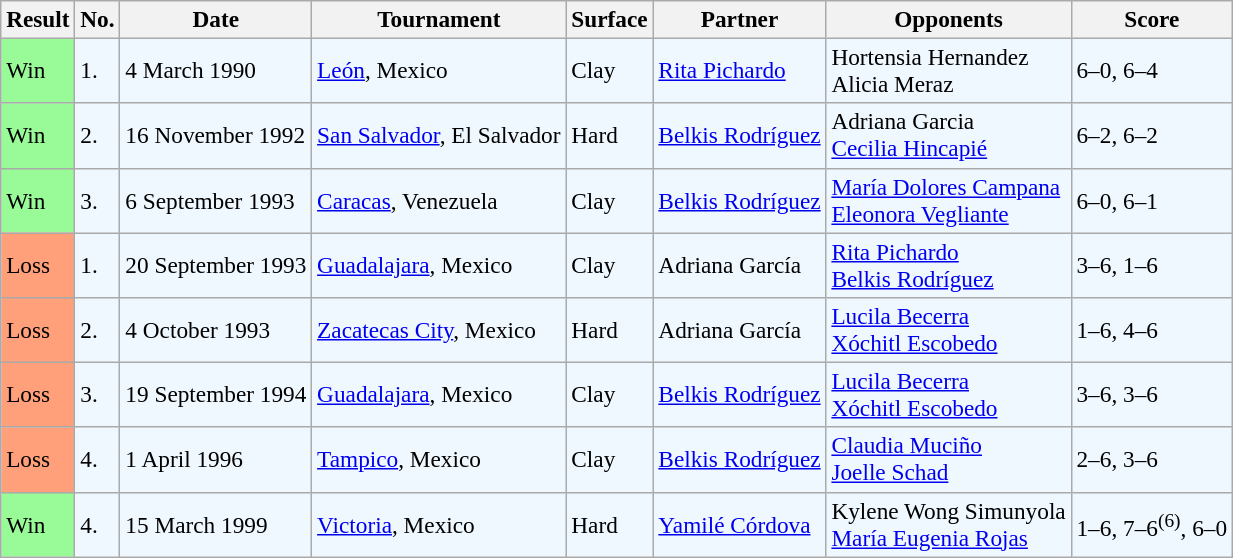<table class="sortable wikitable" style=font-size:97%>
<tr>
<th>Result</th>
<th>No.</th>
<th>Date</th>
<th>Tournament</th>
<th>Surface</th>
<th>Partner</th>
<th>Opponents</th>
<th>Score</th>
</tr>
<tr style="background:#f0f8ff;">
<td style="background:#98fb98;">Win</td>
<td>1.</td>
<td>4 March 1990</td>
<td><a href='#'>León</a>, Mexico</td>
<td>Clay</td>
<td> <a href='#'>Rita Pichardo</a></td>
<td> Hortensia Hernandez <br>  Alicia Meraz</td>
<td>6–0, 6–4</td>
</tr>
<tr style="background:#f0f8ff;">
<td style="background:#98fb98;">Win</td>
<td>2.</td>
<td>16 November 1992</td>
<td><a href='#'>San Salvador</a>, El Salvador</td>
<td>Hard</td>
<td> <a href='#'>Belkis Rodríguez</a></td>
<td> Adriana Garcia <br>  <a href='#'>Cecilia Hincapié</a></td>
<td>6–2, 6–2</td>
</tr>
<tr style="background:#f0f8ff;">
<td style="background:#98fb98;">Win</td>
<td>3.</td>
<td>6 September 1993</td>
<td><a href='#'>Caracas</a>, Venezuela</td>
<td>Clay</td>
<td> <a href='#'>Belkis Rodríguez</a></td>
<td> <a href='#'>María Dolores Campana</a> <br>  <a href='#'>Eleonora Vegliante</a></td>
<td>6–0, 6–1</td>
</tr>
<tr style="background:#f0f8ff;">
<td style="background:#ffa07a;">Loss</td>
<td>1.</td>
<td>20 September 1993</td>
<td><a href='#'>Guadalajara</a>, Mexico</td>
<td>Clay</td>
<td> Adriana García</td>
<td> <a href='#'>Rita Pichardo</a> <br>  <a href='#'>Belkis Rodríguez</a></td>
<td>3–6, 1–6</td>
</tr>
<tr style="background:#f0f8ff;">
<td style="background:#ffa07a;">Loss</td>
<td>2.</td>
<td>4 October 1993</td>
<td><a href='#'>Zacatecas City</a>, Mexico</td>
<td>Hard</td>
<td> Adriana García</td>
<td> <a href='#'>Lucila Becerra</a> <br>  <a href='#'>Xóchitl Escobedo</a></td>
<td>1–6, 4–6</td>
</tr>
<tr style="background:#f0f8ff;">
<td style="background:#ffa07a;">Loss</td>
<td>3.</td>
<td>19 September 1994</td>
<td><a href='#'>Guadalajara</a>, Mexico</td>
<td>Clay</td>
<td> <a href='#'>Belkis Rodríguez</a></td>
<td> <a href='#'>Lucila Becerra</a> <br>  <a href='#'>Xóchitl Escobedo</a></td>
<td>3–6, 3–6</td>
</tr>
<tr style="background:#f0f8ff;">
<td style="background:#ffa07a;">Loss</td>
<td>4.</td>
<td>1 April 1996</td>
<td><a href='#'>Tampico</a>, Mexico</td>
<td>Clay</td>
<td> <a href='#'>Belkis Rodríguez</a></td>
<td> <a href='#'>Claudia Muciño</a> <br>  <a href='#'>Joelle Schad</a></td>
<td>2–6, 3–6</td>
</tr>
<tr style="background:#f0f8ff;">
<td style="background:#98fb98;">Win</td>
<td>4.</td>
<td>15 March 1999</td>
<td><a href='#'>Victoria</a>, Mexico</td>
<td>Hard</td>
<td> <a href='#'>Yamilé Córdova</a></td>
<td> Kylene Wong Simunyola <br>  <a href='#'>María Eugenia Rojas</a></td>
<td>1–6, 7–6<sup>(6)</sup>, 6–0</td>
</tr>
</table>
